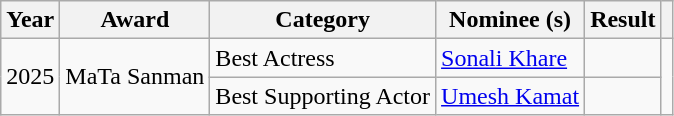<table class="wikitable">
<tr>
<th>Year</th>
<th>Award</th>
<th>Category</th>
<th>Nominee (s)</th>
<th>Result</th>
<th></th>
</tr>
<tr>
<td rowspan="4">2025</td>
<td rowspan="2">MaTa Sanman</td>
<td>Best Actress</td>
<td><a href='#'>Sonali Khare</a></td>
<td></td>
<td rowspan="2"></td>
</tr>
<tr>
<td>Best Supporting Actor</td>
<td><a href='#'>Umesh Kamat</a></td>
<td></td>
</tr>
</table>
